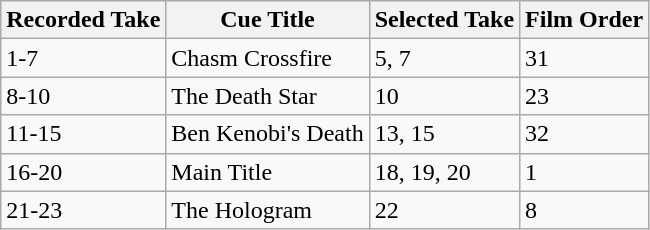<table class="wikitable">
<tr>
<th>Recorded Take</th>
<th>Cue Title</th>
<th>Selected Take</th>
<th>Film Order</th>
</tr>
<tr>
<td>1-7</td>
<td>Chasm Crossfire</td>
<td>5, 7</td>
<td>31</td>
</tr>
<tr>
<td>8-10</td>
<td>The Death Star</td>
<td>10</td>
<td>23</td>
</tr>
<tr>
<td>11-15</td>
<td>Ben Kenobi's Death</td>
<td>13, 15</td>
<td>32</td>
</tr>
<tr>
<td>16-20</td>
<td>Main Title</td>
<td>18, 19, 20</td>
<td>1</td>
</tr>
<tr>
<td>21-23</td>
<td>The Hologram</td>
<td>22</td>
<td>8</td>
</tr>
</table>
